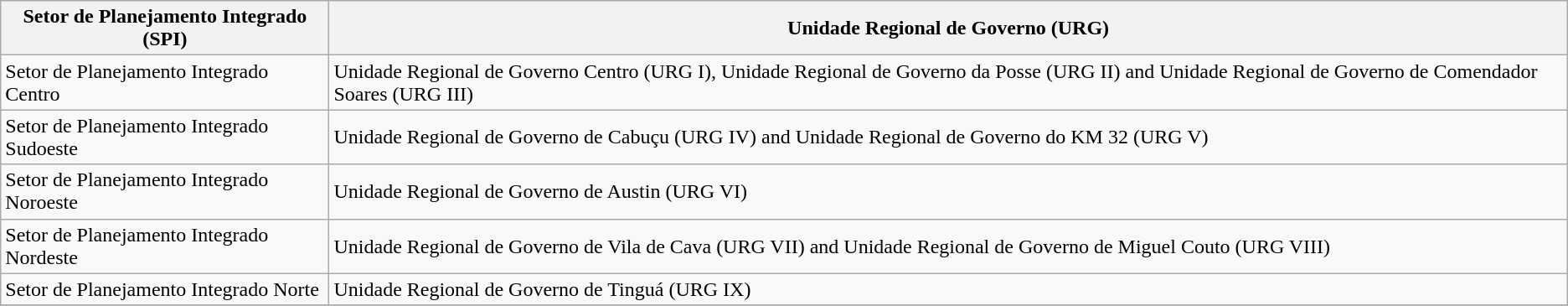<table class="wikitable" style="margin-bottom: 10px;" border="1">
<tr>
<th>Setor de Planejamento Integrado (SPI)</th>
<th>Unidade Regional de Governo (URG)</th>
</tr>
<tr>
<td>Setor de Planejamento Integrado Centro</td>
<td>Unidade Regional de Governo Centro (URG I),  Unidade Regional de Governo da Posse (URG II) and  Unidade Regional de Governo de Comendador Soares (URG III)</td>
</tr>
<tr>
<td>Setor de Planejamento Integrado Sudoeste</td>
<td>Unidade Regional de Governo de Cabuçu (URG IV) and Unidade Regional de Governo do KM 32 (URG V)</td>
</tr>
<tr>
<td>Setor de Planejamento Integrado Noroeste</td>
<td>Unidade Regional de Governo de Austin (URG VI)</td>
</tr>
<tr>
<td>Setor de Planejamento Integrado Nordeste</td>
<td>Unidade Regional de Governo de Vila de Cava (URG VII) and Unidade Regional de Governo de Miguel Couto (URG VIII)</td>
</tr>
<tr>
<td>Setor de Planejamento Integrado Norte</td>
<td>Unidade Regional de Governo de Tinguá (URG IX)</td>
</tr>
<tr>
</tr>
</table>
